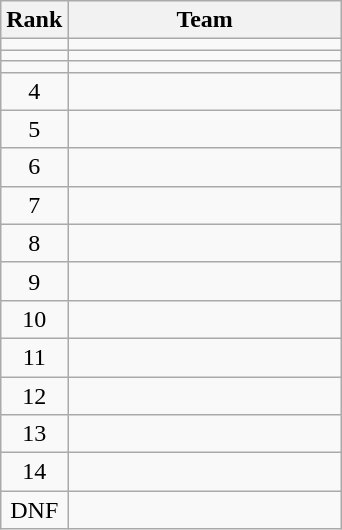<table class="wikitable" style="text-align:center;">
<tr>
<th>Rank</th>
<th width=175>Team</th>
</tr>
<tr>
<td></td>
<td align=left></td>
</tr>
<tr>
<td></td>
<td align=left></td>
</tr>
<tr>
<td></td>
<td align=left></td>
</tr>
<tr>
<td>4</td>
<td align=left></td>
</tr>
<tr>
<td>5</td>
<td align=left></td>
</tr>
<tr>
<td>6</td>
<td align=left></td>
</tr>
<tr>
<td>7</td>
<td align=left></td>
</tr>
<tr>
<td>8</td>
<td align=left></td>
</tr>
<tr>
<td>9</td>
<td align=left></td>
</tr>
<tr>
<td>10</td>
<td align=left></td>
</tr>
<tr>
<td>11</td>
<td align=left></td>
</tr>
<tr>
<td>12</td>
<td align=left></td>
</tr>
<tr>
<td>13</td>
<td align=left></td>
</tr>
<tr>
<td>14</td>
<td align=left></td>
</tr>
<tr>
<td>DNF</td>
<td align=left></td>
</tr>
</table>
